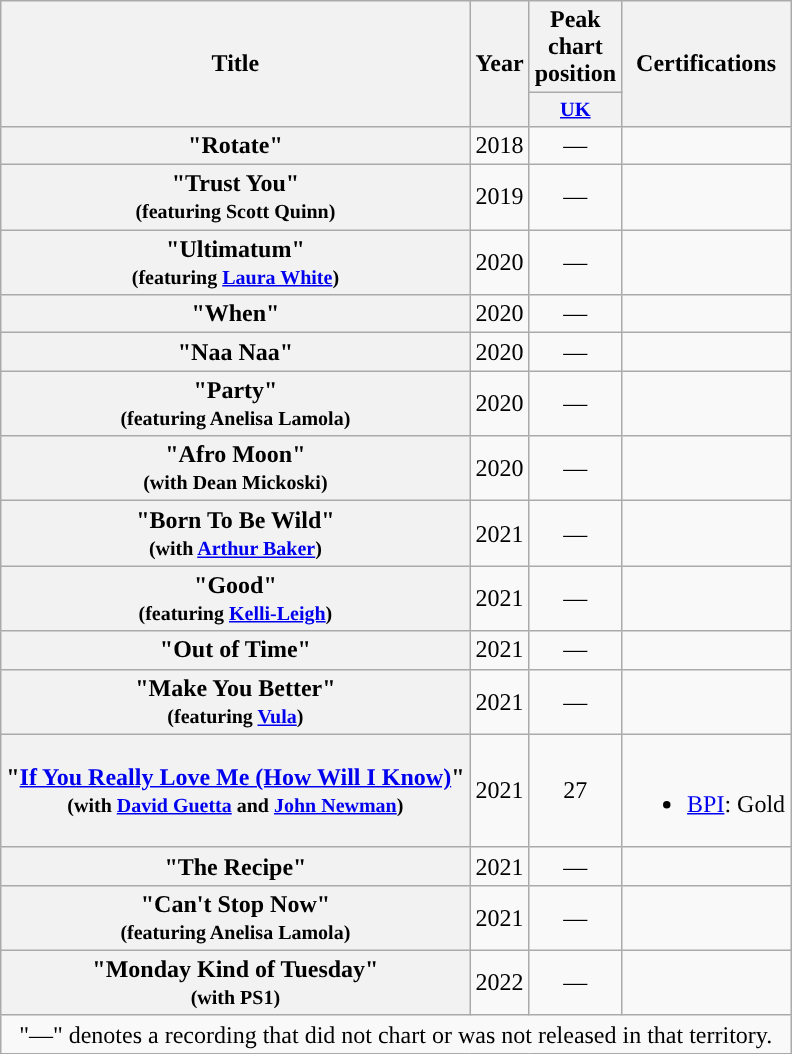<table class="wikitable plainrowheaders" style="text-align:center">
<tr>
<th scope="col" rowspan="2">Title</th>
<th scope="col" rowspan="2" style="width:1em;">Year</th>
<th scope="col" colspan="1">Peak chart position</th>
<th scope="col" rowspan="2">Certifications</th>
</tr>
<tr>
<th scope="col" style="width:3em;font-size:85%;"><a href='#'>UK</a><br></th>
</tr>
<tr>
<th scope="row">"Rotate"</th>
<td>2018</td>
<td>—</td>
<td></td>
</tr>
<tr>
<th scope="row">"Trust You"<br><small>(featuring Scott Quinn)</small><span></span></th>
<td>2019</td>
<td>—</td>
<td></td>
</tr>
<tr>
<th scope="row">"Ultimatum"<br><small>(featuring <a href='#'>Laura White</a>)</small><span></span></th>
<td>2020</td>
<td>—</td>
<td></td>
</tr>
<tr>
<th scope="row">"When"</th>
<td>2020</td>
<td>—</td>
<td></td>
</tr>
<tr>
<th scope="row">"Naa Naa"</th>
<td>2020</td>
<td>—</td>
<td></td>
</tr>
<tr>
<th scope="row">"Party"<br><small>(featuring Anelisa Lamola)</small><span></span></th>
<td>2020</td>
<td>—</td>
</tr>
<tr>
<th scope="row">"Afro Moon"<br><small>(with Dean Mickoski)</small><span></span></th>
<td>2020</td>
<td>—</td>
<td></td>
</tr>
<tr>
<th scope="row">"Born To Be Wild"<br><small>(with <a href='#'>Arthur Baker</a>)</small><span></span></th>
<td>2021</td>
<td>—</td>
<td></td>
</tr>
<tr>
<th scope="row">"Good"<br><small>(featuring <a href='#'>Kelli-Leigh</a>)</small><span></span></th>
<td>2021</td>
<td>—</td>
<td></td>
</tr>
<tr>
<th scope="row">"Out of Time"</th>
<td>2021</td>
<td>—</td>
<td></td>
</tr>
<tr>
<th scope="row">"Make You Better"<br><small>(featuring <a href='#'>Vula</a>)</small><span></span></th>
<td>2021</td>
<td>—</td>
<td></td>
</tr>
<tr>
<th scope="row">"<a href='#'>If You Really Love Me (How Will I Know)</a>"<br><small>(with <a href='#'>David Guetta</a> and <a href='#'>John Newman</a>)</small><span></span></th>
<td>2021</td>
<td>27</td>
<td><br><ul><li><a href='#'>BPI</a>: Gold</li></ul></td>
</tr>
<tr>
<th scope="row">"The Recipe"</th>
<td>2021</td>
<td>—</td>
<td></td>
</tr>
<tr>
<th scope="row">"Can't Stop Now"<br><small>(featuring Anelisa Lamola)</small><span></span></th>
<td>2021</td>
<td>—</td>
<td></td>
</tr>
<tr>
<th scope="row">"Monday Kind of Tuesday"<br><small>(with PS1)</small><span></span></th>
<td>2022</td>
<td>—</td>
<td></td>
</tr>
<tr>
<td colspan="4">"—" denotes a recording that did not chart or was not released in that territory.</td>
</tr>
</table>
